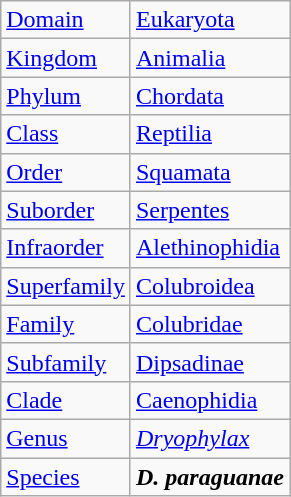<table class="wikitable mw-collapsible mw-collapsed">
<tr>
<td><a href='#'>Domain</a></td>
<td><a href='#'>Eukaryota</a></td>
</tr>
<tr>
<td><a href='#'>Kingdom</a></td>
<td><a href='#'>Animalia</a></td>
</tr>
<tr>
<td><a href='#'>Phylum</a></td>
<td><a href='#'>Chordata</a></td>
</tr>
<tr>
<td><a href='#'>Class</a></td>
<td><a href='#'>Reptilia</a></td>
</tr>
<tr>
<td><a href='#'>Order</a></td>
<td><a href='#'>Squamata</a></td>
</tr>
<tr>
<td><a href='#'>Suborder</a></td>
<td><a href='#'>Serpentes</a></td>
</tr>
<tr>
<td><a href='#'>Infraorder</a></td>
<td><a href='#'>Alethinophidia</a></td>
</tr>
<tr>
<td><a href='#'>Superfamily</a></td>
<td><a href='#'>Colubroidea</a></td>
</tr>
<tr>
<td><a href='#'>Family</a></td>
<td><a href='#'>Colubridae</a></td>
</tr>
<tr>
<td><a href='#'>Subfamily</a></td>
<td><a href='#'>Dipsadinae</a></td>
</tr>
<tr>
<td><a href='#'>Clade</a></td>
<td><a href='#'>Caenophidia</a></td>
</tr>
<tr>
<td><a href='#'>Genus</a></td>
<td><em><a href='#'>Dryophylax</a></em></td>
</tr>
<tr>
<td><a href='#'>Species</a></td>
<td><strong><em>D. paraguanae</em></strong></td>
</tr>
</table>
